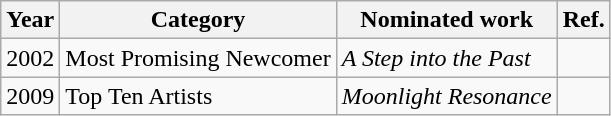<table class="wikitable">
<tr>
<th>Year</th>
<th>Category</th>
<th>Nominated work</th>
<th>Ref.</th>
</tr>
<tr>
<td>2002</td>
<td>Most Promising Newcomer</td>
<td><em>A Step into the Past</em></td>
<td></td>
</tr>
<tr>
<td>2009</td>
<td>Top Ten Artists</td>
<td><em>Moonlight Resonance</em></td>
<td></td>
</tr>
</table>
